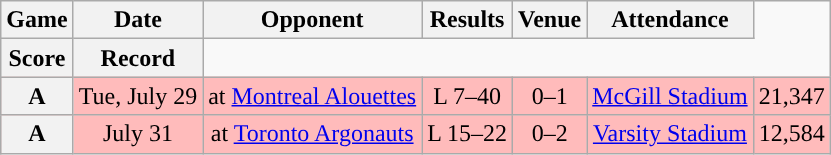<table class="wikitable" style="text-align:center">
<tr>
<th>Game</th>
<th>Date</th>
<th>Opponent</th>
<th>Results</th>
<th>Venue</th>
<th>Attendance</th>
</tr>
<tr>
<th>Score</th>
<th>Record</th>
</tr>
<tr style="background:#ffbbbb">
<th>A</th>
<td>Tue, July 29</td>
<td>at <a href='#'>Montreal Alouettes</a></td>
<td>L 7–40</td>
<td>0–1</td>
<td><a href='#'>McGill Stadium</a></td>
<td>21,347</td>
</tr>
<tr style="background:#ffbbbb">
<th>A</th>
<td>July 31</td>
<td>at <a href='#'>Toronto Argonauts</a></td>
<td>L 15–22</td>
<td>0–2</td>
<td><a href='#'>Varsity Stadium</a></td>
<td>12,584</td>
</tr>
</table>
